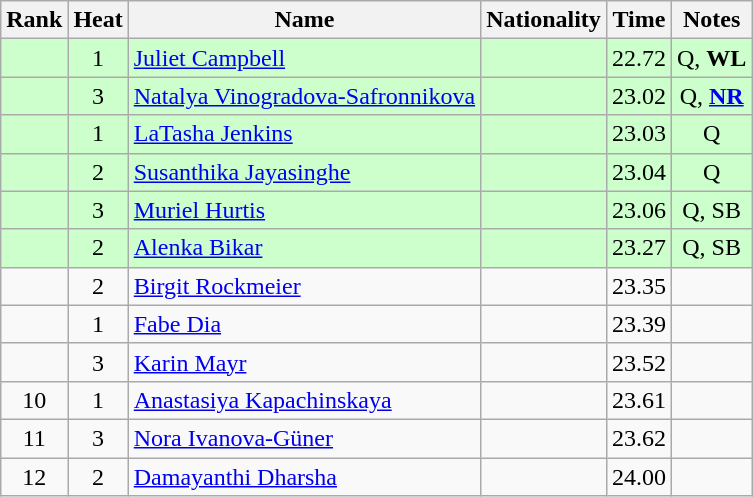<table class="wikitable sortable" style="text-align:center">
<tr>
<th>Rank</th>
<th>Heat</th>
<th>Name</th>
<th>Nationality</th>
<th>Time</th>
<th>Notes</th>
</tr>
<tr bgcolor=ccffcc>
<td></td>
<td>1</td>
<td align="left"><a href='#'>Juliet Campbell</a></td>
<td align=left></td>
<td>22.72</td>
<td>Q, <strong>WL</strong></td>
</tr>
<tr bgcolor=ccffcc>
<td></td>
<td>3</td>
<td align="left"><a href='#'>Natalya Vinogradova-Safronnikova</a></td>
<td align=left></td>
<td>23.02</td>
<td>Q, <strong><a href='#'>NR</a></strong></td>
</tr>
<tr bgcolor=ccffcc>
<td></td>
<td>1</td>
<td align="left"><a href='#'>LaTasha Jenkins</a></td>
<td align=left></td>
<td>23.03</td>
<td>Q</td>
</tr>
<tr bgcolor=ccffcc>
<td></td>
<td>2</td>
<td align="left"><a href='#'>Susanthika Jayasinghe</a></td>
<td align=left></td>
<td>23.04</td>
<td>Q</td>
</tr>
<tr bgcolor=ccffcc>
<td></td>
<td>3</td>
<td align="left"><a href='#'>Muriel Hurtis</a></td>
<td align=left></td>
<td>23.06</td>
<td>Q, SB</td>
</tr>
<tr bgcolor=ccffcc>
<td></td>
<td>2</td>
<td align="left"><a href='#'>Alenka Bikar</a></td>
<td align=left></td>
<td>23.27</td>
<td>Q, SB</td>
</tr>
<tr>
<td></td>
<td>2</td>
<td align="left"><a href='#'>Birgit Rockmeier</a></td>
<td align=left></td>
<td>23.35</td>
<td></td>
</tr>
<tr>
<td></td>
<td>1</td>
<td align="left"><a href='#'>Fabe Dia</a></td>
<td align=left></td>
<td>23.39</td>
<td></td>
</tr>
<tr>
<td></td>
<td>3</td>
<td align="left"><a href='#'>Karin Mayr</a></td>
<td align=left></td>
<td>23.52</td>
<td></td>
</tr>
<tr>
<td>10</td>
<td>1</td>
<td align="left"><a href='#'>Anastasiya Kapachinskaya</a></td>
<td align=left></td>
<td>23.61</td>
<td></td>
</tr>
<tr>
<td>11</td>
<td>3</td>
<td align="left"><a href='#'>Nora Ivanova-Güner</a></td>
<td align=left></td>
<td>23.62</td>
<td></td>
</tr>
<tr>
<td>12</td>
<td>2</td>
<td align="left"><a href='#'>Damayanthi Dharsha</a></td>
<td align=left></td>
<td>24.00</td>
<td></td>
</tr>
</table>
